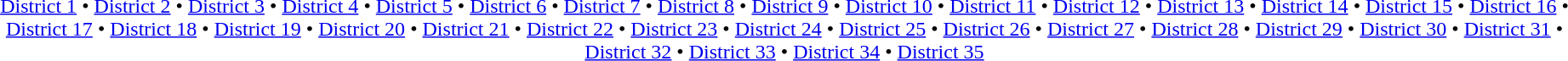<table id=toc class=toc summary=Contents>
<tr>
<td align=center><br><a href='#'>District 1</a> • <a href='#'>District 2</a> • <a href='#'>District 3</a> • <a href='#'>District 4</a> • <a href='#'>District 5</a> • <a href='#'>District 6</a> • <a href='#'>District 7</a> • <a href='#'>District 8</a> • <a href='#'>District 9</a> • <a href='#'>District 10</a> • <a href='#'>District 11</a> • <a href='#'>District 12</a> • <a href='#'>District 13</a> • <a href='#'>District 14</a> • <a href='#'>District 15</a> • <a href='#'>District 16</a> • <a href='#'>District 17</a> • <a href='#'>District 18</a> • <a href='#'>District 19</a> • <a href='#'>District 20</a> • <a href='#'>District 21</a> • <a href='#'>District 22</a> • <a href='#'>District 23</a> • <a href='#'>District 24</a> • <a href='#'>District 25</a> • <a href='#'>District 26</a> • <a href='#'>District 27</a> • <a href='#'>District 28</a> • <a href='#'>District 29</a> • <a href='#'>District 30</a> • <a href='#'>District 31</a> • <a href='#'>District 32</a> • <a href='#'>District 33</a> • <a href='#'>District 34</a> • <a href='#'>District 35</a></td>
</tr>
</table>
